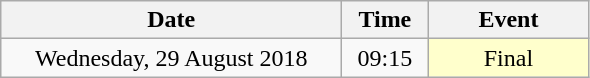<table class = "wikitable" style="text-align:center;">
<tr>
<th width=220>Date</th>
<th width=50>Time</th>
<th width=100>Event</th>
</tr>
<tr>
<td>Wednesday, 29 August 2018</td>
<td>09:15</td>
<td bgcolor=ffffcc>Final</td>
</tr>
</table>
